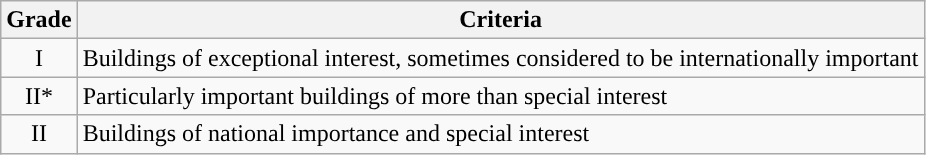<table class="wikitable">
<tr>
<th>Grade</th>
<th>Criteria</th>
</tr>
<tr>
<td align="center" >I</td>
<td>Buildings of exceptional interest, sometimes considered to be internationally important</td>
</tr>
<tr>
<td align="center" >II*</td>
<td>Particularly important buildings of more than special interest</td>
</tr>
<tr>
<td align="center" >II</td>
<td>Buildings of national importance and special interest</td>
</tr>
</table>
